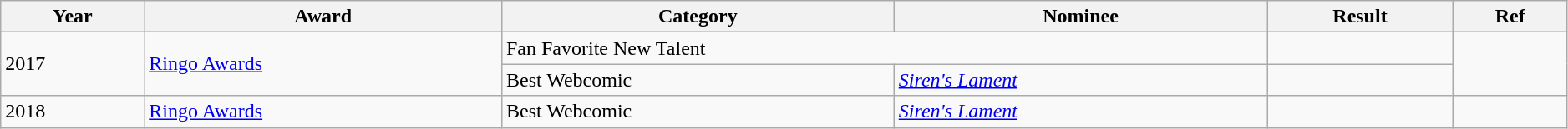<table class="wikitable" style="width:99%;">
<tr>
<th>Year</th>
<th>Award</th>
<th>Category</th>
<th>Nominee</th>
<th>Result</th>
<th>Ref</th>
</tr>
<tr>
<td rowspan="2">2017</td>
<td rowspan="2"><a href='#'>Ringo Awards</a></td>
<td colspan="2">Fan Favorite New Talent</td>
<td></td>
<td rowspan="2" style="text-align:center"></td>
</tr>
<tr>
<td>Best Webcomic</td>
<td><em><a href='#'>Siren's Lament</a></em></td>
<td></td>
</tr>
<tr>
<td>2018</td>
<td><a href='#'>Ringo Awards</a></td>
<td>Best Webcomic</td>
<td><em><a href='#'>Siren's Lament</a></em></td>
<td></td>
<td style="text-align:center"></td>
</tr>
</table>
